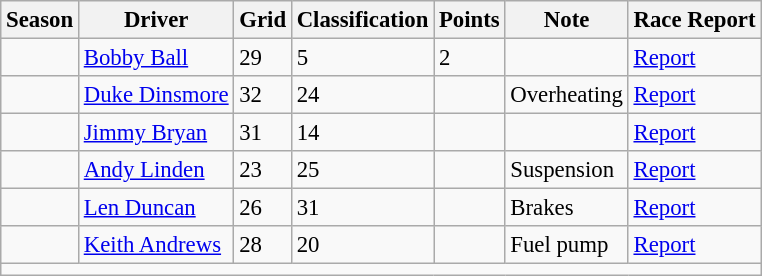<table class="wikitable" style="font-size: 95%;">
<tr>
<th>Season</th>
<th>Driver</th>
<th>Grid</th>
<th>Classification</th>
<th>Points</th>
<th>Note</th>
<th>Race Report</th>
</tr>
<tr>
<td></td>
<td><a href='#'>Bobby Ball</a></td>
<td>29</td>
<td>5</td>
<td>2</td>
<td></td>
<td><a href='#'>Report</a></td>
</tr>
<tr>
<td></td>
<td><a href='#'>Duke Dinsmore</a></td>
<td>32</td>
<td>24</td>
<td></td>
<td>Overheating</td>
<td><a href='#'>Report</a></td>
</tr>
<tr>
<td></td>
<td><a href='#'>Jimmy Bryan</a></td>
<td>31</td>
<td>14</td>
<td></td>
<td></td>
<td><a href='#'>Report</a></td>
</tr>
<tr>
<td></td>
<td><a href='#'>Andy Linden</a></td>
<td>23</td>
<td>25</td>
<td></td>
<td>Suspension</td>
<td><a href='#'>Report</a></td>
</tr>
<tr>
<td></td>
<td><a href='#'>Len Duncan</a></td>
<td>26</td>
<td>31</td>
<td></td>
<td>Brakes</td>
<td><a href='#'>Report</a></td>
</tr>
<tr>
<td></td>
<td><a href='#'>Keith Andrews</a></td>
<td>28</td>
<td>20</td>
<td></td>
<td>Fuel pump</td>
<td><a href='#'>Report</a></td>
</tr>
<tr>
<td colspan="7"></td>
</tr>
</table>
